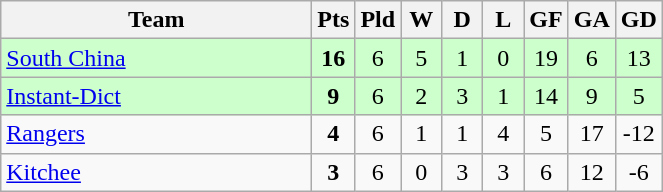<table class="wikitable" style="text-align: center;">
<tr>
<th width="200">Team</th>
<th width="20" abbr="Points">Pts</th>
<th width="20" abbr="Played">Pld</th>
<th width="20" abbr="Won">W</th>
<th width="20" abbr="Drawn">D</th>
<th width="20" abbr="Lost">L</th>
<th width="20" abbr="Goals for">GF</th>
<th width="20" abbr="Goals against">GA</th>
<th width="20" abbr="Goal difference">GD</th>
</tr>
<tr style="background: #ccffcc;">
<td style="text-align:left;"><a href='#'>South China</a></td>
<td><strong>16</strong></td>
<td>6</td>
<td>5</td>
<td>1</td>
<td>0</td>
<td>19</td>
<td>6</td>
<td>13</td>
</tr>
<tr style="background: #ccffcc;">
<td style="text-align:left;"><a href='#'>Instant-Dict</a></td>
<td><strong>9</strong></td>
<td>6</td>
<td>2</td>
<td>3</td>
<td>1</td>
<td>14</td>
<td>9</td>
<td>5</td>
</tr>
<tr>
<td style="text-align:left;"><a href='#'>Rangers</a></td>
<td><strong>4</strong></td>
<td>6</td>
<td>1</td>
<td>1</td>
<td>4</td>
<td>5</td>
<td>17</td>
<td>-12</td>
</tr>
<tr>
<td style="text-align:left;"><a href='#'>Kitchee</a></td>
<td><strong>3</strong></td>
<td>6</td>
<td>0</td>
<td>3</td>
<td>3</td>
<td>6</td>
<td>12</td>
<td>-6</td>
</tr>
</table>
